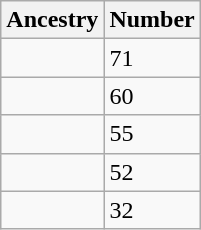<table style="float: right;" class="wikitable sortable">
<tr>
<th>Ancestry</th>
<th>Number</th>
</tr>
<tr>
<td></td>
<td>71</td>
</tr>
<tr>
<td></td>
<td>60</td>
</tr>
<tr>
<td></td>
<td>55</td>
</tr>
<tr>
<td></td>
<td>52</td>
</tr>
<tr>
<td></td>
<td>32</td>
</tr>
</table>
